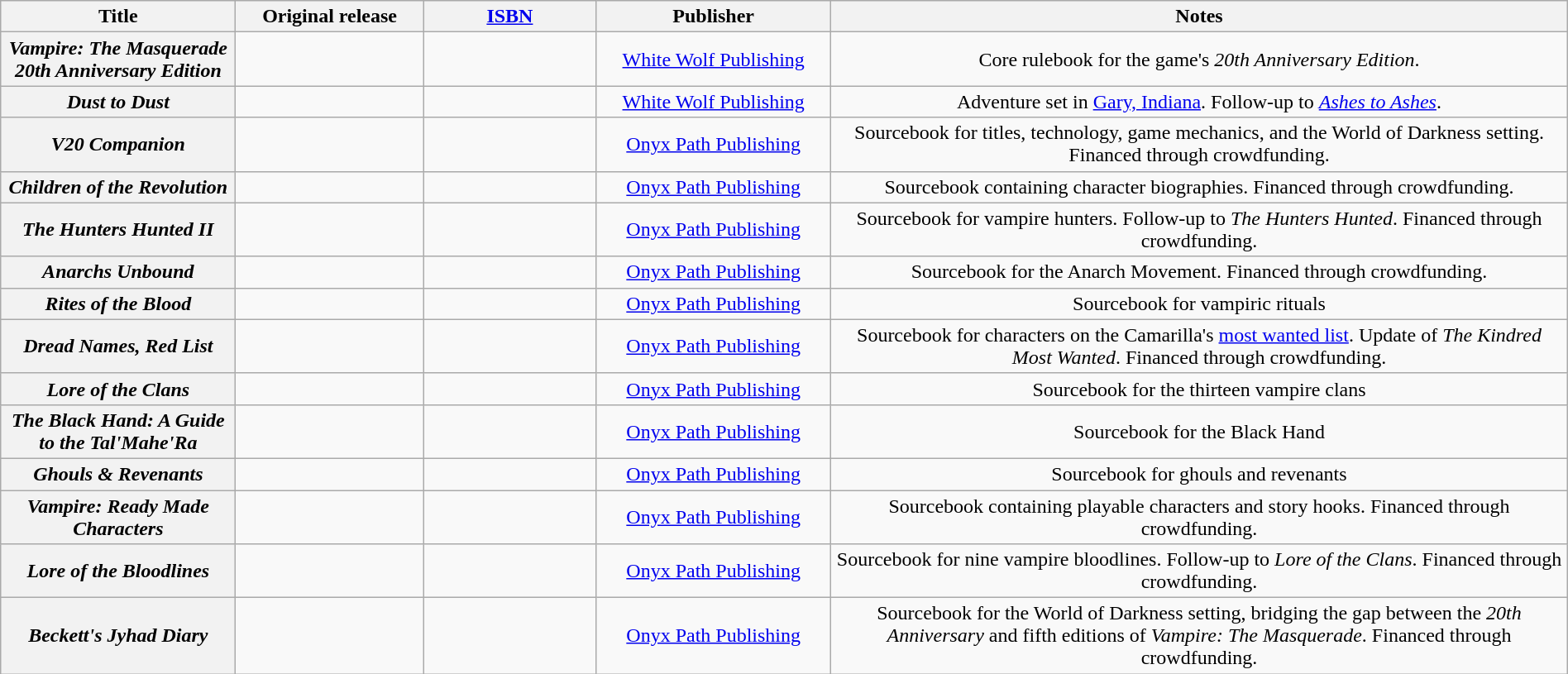<table class="wikitable sortable plainrowheaders" style="width: 100%;">
<tr>
<th scope="col" style="width:15%;">Title</th>
<th scope="col" style="width:12%;">Original release</th>
<th scope="col" style="width:11%;"><a href='#'>ISBN</a></th>
<th scope="col" style="width:15%;">Publisher</th>
<th scope="col" style="width:47%;">Notes</th>
</tr>
<tr style="text-align: center;">
<th scope="row" style="text-align:center;"><em>Vampire: The Masquerade 20th Anniversary Edition</em></th>
<td></td>
<td></td>
<td><a href='#'>White Wolf Publishing</a></td>
<td>Core rulebook for the game's <em>20th Anniversary Edition</em>.</td>
</tr>
<tr style="text-align: center;">
<th scope="row" style="text-align:center;"><em>Dust to Dust</em></th>
<td></td>
<td></td>
<td><a href='#'>White Wolf Publishing</a></td>
<td>Adventure set in <a href='#'>Gary, Indiana</a>. Follow-up to <em><a href='#'>Ashes to Ashes</a></em>.</td>
</tr>
<tr style="text-align: center;">
<th scope="row" style="text-align:center;"><em>V20 Companion</em></th>
<td></td>
<td></td>
<td><a href='#'>Onyx Path Publishing</a></td>
<td>Sourcebook for titles, technology, game mechanics, and the World of Darkness setting. Financed through crowdfunding.</td>
</tr>
<tr style="text-align: center;">
<th scope="row" style="text-align:center;"><em>Children of the Revolution</em></th>
<td></td>
<td></td>
<td><a href='#'>Onyx Path Publishing</a></td>
<td>Sourcebook containing character biographies. Financed through crowdfunding.</td>
</tr>
<tr style="text-align: center;">
<th scope="row" style="text-align:center;"><em>The Hunters Hunted II</em></th>
<td></td>
<td></td>
<td><a href='#'>Onyx Path Publishing</a></td>
<td>Sourcebook for vampire hunters. Follow-up to <em>The Hunters Hunted</em>. Financed through crowdfunding.</td>
</tr>
<tr style="text-align: center;">
<th scope="row" style="text-align:center;"><em>Anarchs Unbound</em></th>
<td></td>
<td></td>
<td><a href='#'>Onyx Path Publishing</a></td>
<td>Sourcebook for the Anarch Movement. Financed through crowdfunding.</td>
</tr>
<tr style="text-align: center;">
<th scope="row" style="text-align:center;"><em>Rites of the Blood</em></th>
<td></td>
<td></td>
<td><a href='#'>Onyx Path Publishing</a></td>
<td>Sourcebook for vampiric rituals</td>
</tr>
<tr style="text-align: center;">
<th scope="row" style="text-align:center;"><em>Dread Names, Red List</em></th>
<td></td>
<td></td>
<td><a href='#'>Onyx Path Publishing</a></td>
<td>Sourcebook for characters on the Camarilla's <a href='#'>most wanted list</a>. Update of <em>The Kindred Most Wanted</em>. Financed through crowdfunding.</td>
</tr>
<tr style="text-align: center;">
<th scope="row" style="text-align:center;"><em>Lore of the Clans</em></th>
<td></td>
<td></td>
<td><a href='#'>Onyx Path Publishing</a></td>
<td>Sourcebook for the thirteen vampire clans</td>
</tr>
<tr style="text-align: center;">
<th scope="row" style="text-align:center;"><em>The Black Hand: A Guide to the Tal'Mahe'Ra</em></th>
<td></td>
<td></td>
<td><a href='#'>Onyx Path Publishing</a></td>
<td>Sourcebook for the Black Hand</td>
</tr>
<tr style="text-align: center;">
<th scope="row" style="text-align:center;"><em>Ghouls & Revenants</em></th>
<td></td>
<td></td>
<td><a href='#'>Onyx Path Publishing</a></td>
<td>Sourcebook for ghouls and revenants</td>
</tr>
<tr style="text-align: center;">
<th scope="row" style="text-align:center;"><em>Vampire: Ready Made Characters</em></th>
<td></td>
<td></td>
<td><a href='#'>Onyx Path Publishing</a></td>
<td>Sourcebook containing playable characters and story hooks. Financed through crowdfunding.</td>
</tr>
<tr style="text-align: center;">
<th scope="row" style="text-align:center;"><em>Lore of the Bloodlines</em></th>
<td></td>
<td></td>
<td><a href='#'>Onyx Path Publishing</a></td>
<td>Sourcebook for nine vampire bloodlines. Follow-up to <em>Lore of the Clans</em>. Financed through crowdfunding.</td>
</tr>
<tr style="text-align: center;">
<th scope="row" style="text-align:center;"><em>Beckett's Jyhad Diary</em></th>
<td></td>
<td></td>
<td><a href='#'>Onyx Path Publishing</a></td>
<td>Sourcebook for the World of Darkness setting, bridging the gap between the <em>20th Anniversary</em> and fifth editions of <em>Vampire: The Masquerade</em>. Financed through crowdfunding.</td>
</tr>
</table>
